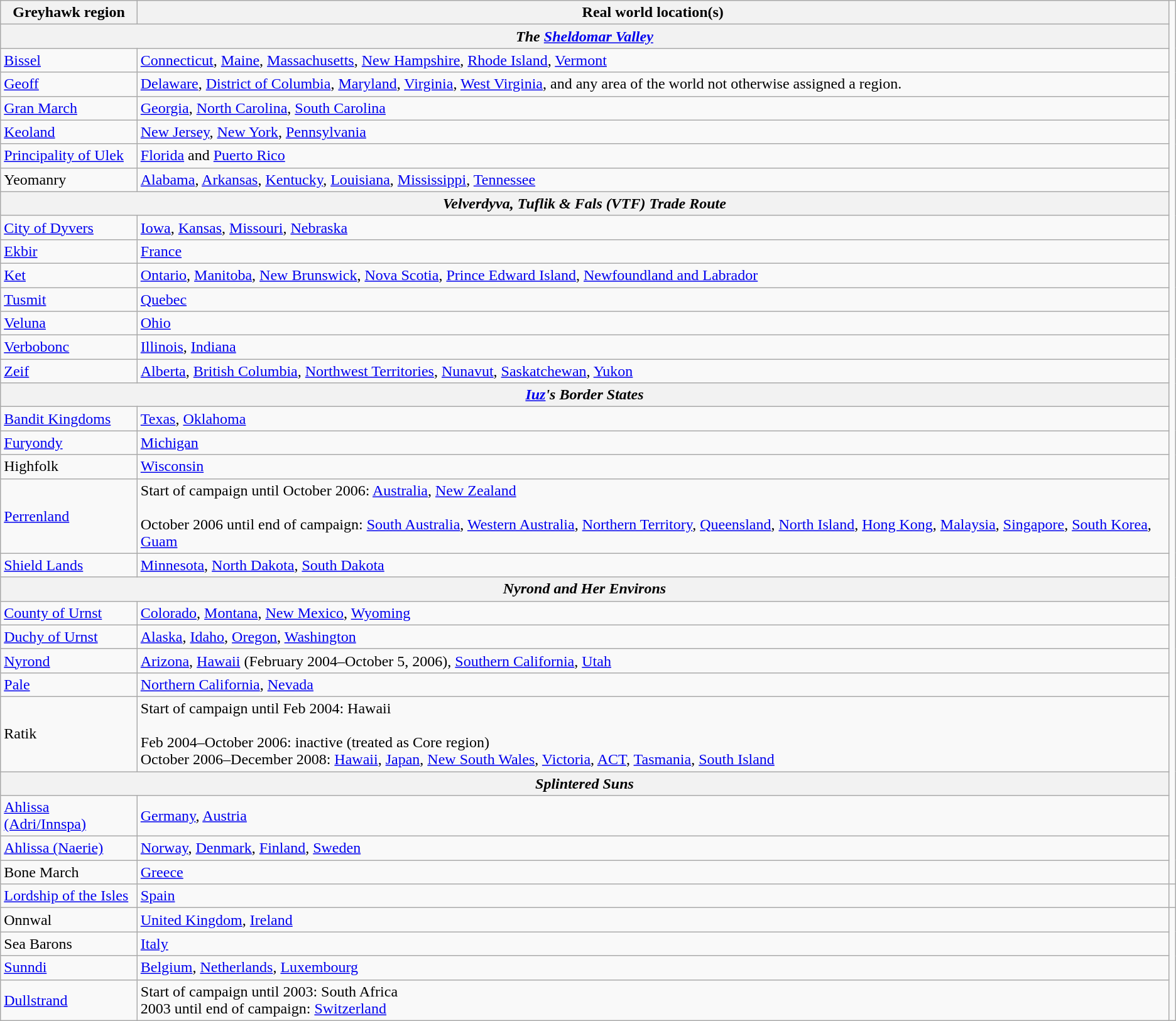<table class="wikitable">
<tr>
<th>Greyhawk region</th>
<th>Real world location(s)</th>
</tr>
<tr>
<th colspan="2"><em>The <a href='#'>Sheldomar Valley</a></em></th>
</tr>
<tr>
<td><a href='#'>Bissel</a></td>
<td><a href='#'>Connecticut</a>, <a href='#'>Maine</a>, <a href='#'>Massachusetts</a>, <a href='#'>New Hampshire</a>, <a href='#'>Rhode Island</a>, <a href='#'>Vermont</a></td>
</tr>
<tr>
<td><a href='#'>Geoff</a></td>
<td><a href='#'>Delaware</a>, <a href='#'>District of Columbia</a>, <a href='#'>Maryland</a>, <a href='#'>Virginia</a>, <a href='#'>West Virginia</a>, and any area of the world not otherwise assigned a region.</td>
</tr>
<tr>
<td><a href='#'>Gran March</a></td>
<td><a href='#'>Georgia</a>, <a href='#'>North Carolina</a>, <a href='#'>South Carolina</a></td>
</tr>
<tr>
<td><a href='#'>Keoland</a></td>
<td><a href='#'>New Jersey</a>, <a href='#'>New York</a>, <a href='#'>Pennsylvania</a></td>
</tr>
<tr>
<td><a href='#'>Principality of Ulek</a></td>
<td><a href='#'>Florida</a> and <a href='#'>Puerto Rico</a></td>
</tr>
<tr>
<td>Yeomanry</td>
<td><a href='#'>Alabama</a>, <a href='#'>Arkansas</a>, <a href='#'>Kentucky</a>, <a href='#'>Louisiana</a>, <a href='#'>Mississippi</a>, <a href='#'>Tennessee</a></td>
</tr>
<tr>
<th colspan="2"><em>Velverdyva, Tuflik & Fals (VTF) Trade Route</em></th>
</tr>
<tr>
<td><a href='#'>City of Dyvers</a></td>
<td><a href='#'>Iowa</a>, <a href='#'>Kansas</a>, <a href='#'>Missouri</a>, <a href='#'>Nebraska</a></td>
</tr>
<tr>
<td><a href='#'>Ekbir</a></td>
<td><a href='#'>France</a></td>
</tr>
<tr>
<td><a href='#'>Ket</a></td>
<td><a href='#'>Ontario</a>, <a href='#'>Manitoba</a>, <a href='#'>New Brunswick</a>, <a href='#'>Nova Scotia</a>, <a href='#'>Prince Edward Island</a>, <a href='#'>Newfoundland and Labrador</a></td>
</tr>
<tr>
<td><a href='#'>Tusmit</a></td>
<td><a href='#'>Quebec</a></td>
</tr>
<tr>
<td><a href='#'>Veluna</a></td>
<td><a href='#'>Ohio</a></td>
</tr>
<tr>
<td><a href='#'>Verbobonc</a></td>
<td><a href='#'>Illinois</a>, <a href='#'>Indiana</a></td>
</tr>
<tr>
<td><a href='#'>Zeif</a></td>
<td><a href='#'>Alberta</a>, <a href='#'>British Columbia</a>, <a href='#'>Northwest Territories</a>, <a href='#'>Nunavut</a>, <a href='#'>Saskatchewan</a>, <a href='#'>Yukon</a></td>
</tr>
<tr>
<th colspan="2"><em><a href='#'>Iuz</a>'s Border States</em></th>
</tr>
<tr>
<td><a href='#'>Bandit Kingdoms</a></td>
<td><a href='#'>Texas</a>, <a href='#'>Oklahoma</a></td>
</tr>
<tr>
<td><a href='#'>Furyondy</a></td>
<td><a href='#'>Michigan</a></td>
</tr>
<tr>
<td>Highfolk</td>
<td><a href='#'>Wisconsin</a></td>
</tr>
<tr>
<td><a href='#'>Perrenland</a></td>
<td>Start of campaign until October 2006: <a href='#'>Australia</a>, <a href='#'>New Zealand</a><br><br>October 2006 until end of campaign: <a href='#'>South Australia</a>, <a href='#'>Western Australia</a>, <a href='#'>Northern Territory</a>, <a href='#'>Queensland</a>, <a href='#'>North Island</a>, <a href='#'>Hong Kong</a>, <a href='#'>Malaysia</a>, <a href='#'>Singapore</a>, <a href='#'>South Korea</a>, <a href='#'>Guam</a></td>
</tr>
<tr>
<td><a href='#'>Shield Lands</a></td>
<td><a href='#'>Minnesota</a>, <a href='#'>North Dakota</a>, <a href='#'>South Dakota</a></td>
</tr>
<tr>
<th colspan="2"><em>Nyrond and Her Environs</em></th>
</tr>
<tr>
<td><a href='#'>County of Urnst</a></td>
<td><a href='#'>Colorado</a>, <a href='#'>Montana</a>, <a href='#'>New Mexico</a>, <a href='#'>Wyoming</a></td>
</tr>
<tr>
<td><a href='#'>Duchy of Urnst</a></td>
<td><a href='#'>Alaska</a>, <a href='#'>Idaho</a>, <a href='#'>Oregon</a>, <a href='#'>Washington</a></td>
</tr>
<tr>
<td><a href='#'>Nyrond</a></td>
<td><a href='#'>Arizona</a>, <a href='#'>Hawaii</a> (February 2004–October 5, 2006), <a href='#'>Southern California</a>, <a href='#'>Utah</a></td>
</tr>
<tr>
<td><a href='#'>Pale</a></td>
<td><a href='#'>Northern California</a>, <a href='#'>Nevada</a></td>
</tr>
<tr>
<td>Ratik</td>
<td>Start of campaign until Feb 2004: Hawaii<br><br>Feb 2004–October 2006: inactive (treated as Core region)<br> 
October 2006–December 2008: <a href='#'>Hawaii</a>, <a href='#'>Japan</a>, <a href='#'>New South Wales</a>, <a href='#'>Victoria</a>, <a href='#'>ACT</a>, <a href='#'>Tasmania</a>, <a href='#'>South Island</a></td>
</tr>
<tr>
<th colspan="2"><em>Splintered Suns</em></th>
</tr>
<tr>
<td><a href='#'> Ahlissa (Adri/Innspa)</a></td>
<td><a href='#'>Germany</a>, <a href='#'>Austria</a></td>
</tr>
<tr>
<td><a href='#'> Ahlissa (Naerie)</a></td>
<td><a href='#'>Norway</a>, <a href='#'>Denmark</a>, <a href='#'>Finland</a>, <a href='#'>Sweden</a></td>
</tr>
<tr>
<td>Bone March</td>
<td><a href='#'>Greece</a></td>
</tr>
<tr>
<td><a href='#'>Lordship of the Isles</a></td>
<td><a href='#'>Spain</a></td>
<td></td>
</tr>
<tr>
<td>Onnwal</td>
<td><a href='#'>United Kingdom</a>, <a href='#'>Ireland</a></td>
</tr>
<tr>
<td>Sea Barons</td>
<td><a href='#'>Italy</a></td>
</tr>
<tr>
<td><a href='#'>Sunndi</a></td>
<td><a href='#'>Belgium</a>, <a href='#'>Netherlands</a>, <a href='#'>Luxembourg</a></td>
</tr>
<tr>
<td><a href='#'>Dullstrand</a></td>
<td>Start of campaign until 2003: South Africa<br>2003 until end of campaign: <a href='#'>Switzerland</a></td>
</tr>
</table>
